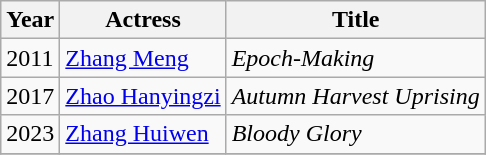<table class="wikitable sortable">
<tr>
<th>Year</th>
<th>Actress</th>
<th>Title</th>
</tr>
<tr>
<td>2011</td>
<td><a href='#'>Zhang Meng</a></td>
<td><em>Epoch-Making</em></td>
</tr>
<tr>
<td>2017</td>
<td><a href='#'>Zhao Hanyingzi</a></td>
<td><em>Autumn Harvest Uprising</em></td>
</tr>
<tr>
<td>2023</td>
<td><a href='#'>Zhang Huiwen</a></td>
<td><em>Bloody Glory</em></td>
</tr>
<tr>
</tr>
</table>
